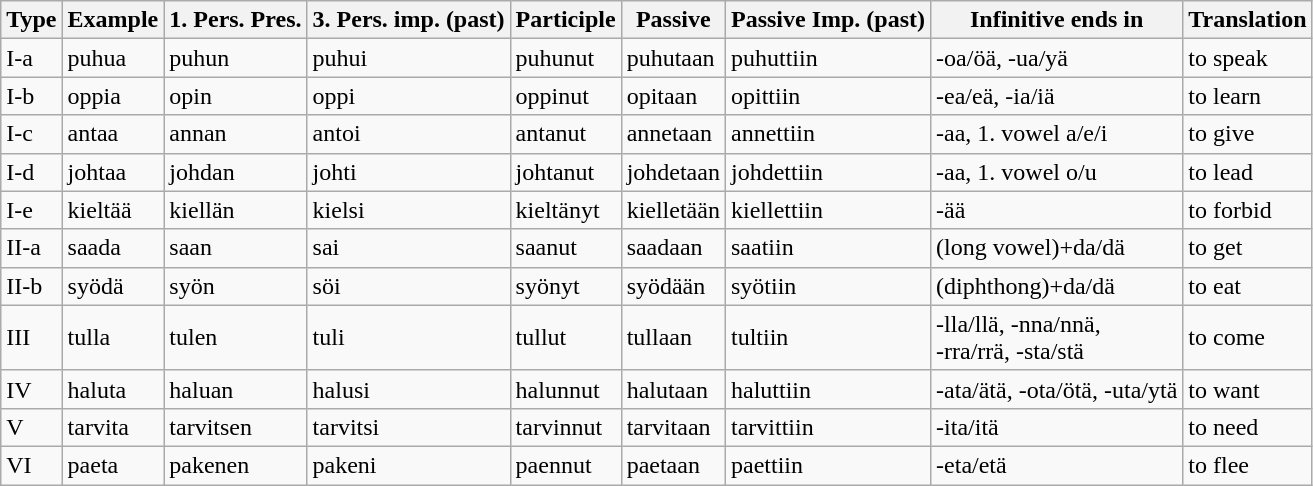<table class="wikitable">
<tr>
<th class="hintergrundfarbe6">Type</th>
<th class="hintergrundfarbe6">Example</th>
<th class="hintergrundfarbe6">1. Pers. Pres.</th>
<th class="hintergrundfarbe6">3. Pers. imp. (past)</th>
<th class="hintergrundfarbe6">Participle</th>
<th class="hintergrundfarbe6">Passive</th>
<th class="hintergrundfarbe6">Passive Imp. (past)</th>
<th class="hintergrundfarbe6">Infinitive ends in</th>
<th class="hintergrundfarbe6">Translation</th>
</tr>
<tr>
<td>I-a</td>
<td>puhua</td>
<td>puhun</td>
<td>puhui</td>
<td>puhunut</td>
<td>puhutaan</td>
<td>puhuttiin</td>
<td>-oa/öä, -ua/yä</td>
<td>to speak</td>
</tr>
<tr>
<td>I-b</td>
<td>oppia</td>
<td>opin</td>
<td>oppi</td>
<td>oppinut</td>
<td>opitaan</td>
<td>opittiin</td>
<td>-ea/eä, -ia/iä</td>
<td>to learn</td>
</tr>
<tr>
<td>I-c</td>
<td>antaa</td>
<td>annan</td>
<td>antoi</td>
<td>antanut</td>
<td>annetaan</td>
<td>annettiin</td>
<td>-aa, 1. vowel a/e/i</td>
<td>to give</td>
</tr>
<tr>
<td>I-d</td>
<td>johtaa</td>
<td>johdan</td>
<td>johti</td>
<td>johtanut</td>
<td>johdetaan</td>
<td>johdettiin</td>
<td>-aa, 1. vowel o/u</td>
<td>to lead</td>
</tr>
<tr>
<td>I-e</td>
<td>kieltää</td>
<td>kiellän</td>
<td>kielsi</td>
<td>kieltänyt</td>
<td>kielletään</td>
<td>kiellettiin</td>
<td>-ää</td>
<td>to forbid</td>
</tr>
<tr>
<td>II-a</td>
<td>saada</td>
<td>saan</td>
<td>sai</td>
<td>saanut</td>
<td>saadaan</td>
<td>saatiin</td>
<td>(long vowel)+da/dä</td>
<td>to get</td>
</tr>
<tr>
<td>II-b</td>
<td>syödä</td>
<td>syön</td>
<td>söi</td>
<td>syönyt</td>
<td>syödään</td>
<td>syötiin</td>
<td>(diphthong)+da/dä</td>
<td>to eat</td>
</tr>
<tr>
<td>III</td>
<td>tulla</td>
<td>tulen</td>
<td>tuli</td>
<td>tullut</td>
<td>tullaan</td>
<td>tultiin</td>
<td>-lla/llä, -nna/nnä,<br> -rra/rrä, -sta/stä</td>
<td>to come</td>
</tr>
<tr>
<td>IV</td>
<td>haluta</td>
<td>haluan</td>
<td>halusi</td>
<td>halunnut</td>
<td>halutaan</td>
<td>haluttiin</td>
<td>-ata/ätä, -ota/ötä, -uta/ytä</td>
<td>to want</td>
</tr>
<tr>
<td>V</td>
<td>tarvita</td>
<td>tarvitsen</td>
<td>tarvitsi</td>
<td>tarvinnut</td>
<td>tarvitaan</td>
<td>tarvittiin</td>
<td>-ita/itä</td>
<td>to need</td>
</tr>
<tr>
<td>VI</td>
<td>paeta</td>
<td>pakenen</td>
<td>pakeni</td>
<td>paennut</td>
<td>paetaan</td>
<td>paettiin</td>
<td>-eta/etä</td>
<td>to flee</td>
</tr>
</table>
